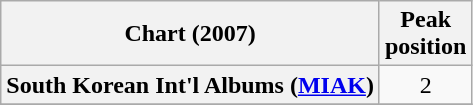<table class="wikitable plainrowheaders">
<tr>
<th>Chart (2007)</th>
<th>Peak<br>position</th>
</tr>
<tr>
<th scope="row">South Korean Int'l Albums (<a href='#'>MIAK</a>)</th>
<td style="text-align:center;">2</td>
</tr>
<tr>
</tr>
</table>
